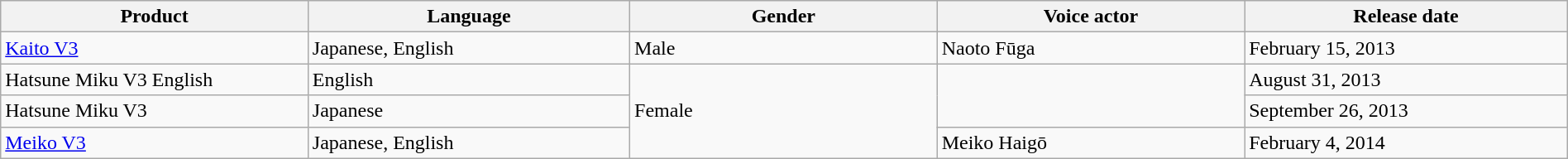<table class="wikitable sortable" style="text-align:left; width:100%">
<tr>
<th width="5%">Product</th>
<th width="5%">Language</th>
<th width="5%">Gender</th>
<th width="5%">Voice actor</th>
<th width="5%">Release date</th>
</tr>
<tr>
<td><a href='#'>Kaito V3</a></td>
<td>Japanese, English</td>
<td>Male</td>
<td>Naoto Fūga</td>
<td>February 15, 2013</td>
</tr>
<tr>
<td>Hatsune Miku V3 English</td>
<td>English</td>
<td rowspan="3">Female</td>
<td rowspan="2"></td>
<td>August 31, 2013</td>
</tr>
<tr>
<td>Hatsune Miku V3</td>
<td>Japanese</td>
<td>September 26, 2013</td>
</tr>
<tr>
<td><a href='#'>Meiko V3</a></td>
<td>Japanese, English</td>
<td>Meiko Haigō</td>
<td>February 4, 2014</td>
</tr>
</table>
